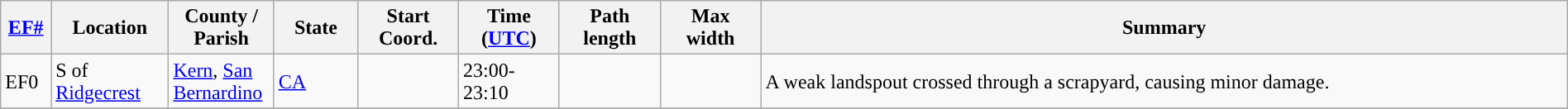<table class="wikitable sortable" style="width:100%;">
<tr>
<th scope="col"  style="width:3%; text-align:center;"><a href='#'>EF#</a></th>
<th scope="col"  style="width:7%; text-align:center;" class="unsortable">Location</th>
<th scope="col"  style="width:6%; text-align:center;" class="unsortable">County / Parish</th>
<th scope="col"  style="width:5%; text-align:center;">State</th>
<th scope="col"  style="width:6%; text-align:center;">Start Coord.</th>
<th scope="col"  style="width:6%; text-align:center;">Time (<a href='#'>UTC</a>)</th>
<th scope="col"  style="width:6%; text-align:center;">Path length</th>
<th scope="col"  style="width:6%; text-align:center;">Max width</th>
<th scope="col" class="unsortable" style="width:48%; text-align:center;">Summary</th>
</tr>
<tr>
<td>EF0</td>
<td>S of <a href='#'>Ridgecrest</a></td>
<td><a href='#'>Kern</a>, <a href='#'>San Bernardino</a></td>
<td><a href='#'>CA</a></td>
<td></td>
<td>23:00-23:10</td>
<td></td>
<td></td>
<td>A weak landspout crossed through a scrapyard, causing minor damage.</td>
</tr>
<tr>
</tr>
</table>
